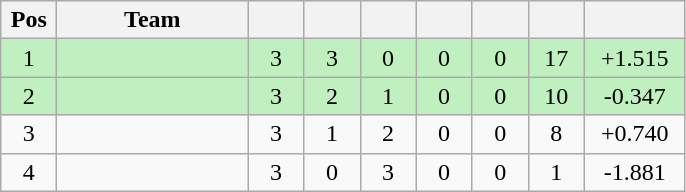<table class="wikitable" style="text-align:center">
<tr style="background:#efefef;">
<th width="30">Pos</th>
<th width="120">Team</th>
<th width="30"></th>
<th width="30"></th>
<th width="30"></th>
<th width="30"></th>
<th width="30"></th>
<th width="30"></th>
<th width="60"></th>
</tr>
<tr style="background:#C0F0C0">
<td>1</td>
<td style="text-align:left"></td>
<td>3</td>
<td>3</td>
<td>0</td>
<td>0</td>
<td>0</td>
<td>17</td>
<td>+1.515</td>
</tr>
<tr style="background:#C0F0C0">
<td>2</td>
<td style="text-align:left;"></td>
<td>3</td>
<td>2</td>
<td>1</td>
<td>0</td>
<td>0</td>
<td>10</td>
<td>-0.347</td>
</tr>
<tr>
<td>3</td>
<td style="text-align:left"></td>
<td>3</td>
<td>1</td>
<td>2</td>
<td>0</td>
<td>0</td>
<td>8</td>
<td>+0.740</td>
</tr>
<tr>
<td>4</td>
<td style="text-align:left;"></td>
<td>3</td>
<td>0</td>
<td>3</td>
<td>0</td>
<td>0</td>
<td>1</td>
<td>-1.881</td>
</tr>
</table>
